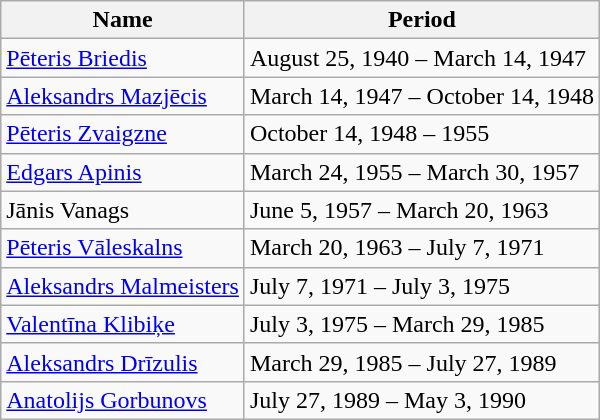<table class="wikitable">
<tr>
<th>Name</th>
<th>Period</th>
</tr>
<tr>
<td><a href='#'>Pēteris Briedis</a></td>
<td>August 25, 1940 – March 14, 1947</td>
</tr>
<tr>
<td><a href='#'>Aleksandrs Mazjēcis</a></td>
<td>March 14, 1947 – October 14, 1948</td>
</tr>
<tr>
<td><a href='#'>Pēteris Zvaigzne</a></td>
<td>October 14, 1948 – 1955</td>
</tr>
<tr>
<td><a href='#'>Edgars Apinis</a></td>
<td>March 24, 1955 – March 30, 1957</td>
</tr>
<tr>
<td>Jānis Vanags</td>
<td>June 5, 1957 – March 20, 1963</td>
</tr>
<tr>
<td><a href='#'>Pēteris Vāleskalns</a></td>
<td>March 20, 1963 – July 7, 1971</td>
</tr>
<tr>
<td><a href='#'>Aleksandrs Malmeisters</a></td>
<td>July 7, 1971 – July 3, 1975</td>
</tr>
<tr>
<td><a href='#'>Valentīna Klibiķe</a></td>
<td>July 3, 1975 – March 29, 1985</td>
</tr>
<tr>
<td><a href='#'>Aleksandrs Drīzulis</a></td>
<td>March 29, 1985 – July 27, 1989</td>
</tr>
<tr>
<td><a href='#'>Anatolijs Gorbunovs</a></td>
<td>July 27, 1989 – May 3, 1990</td>
</tr>
</table>
